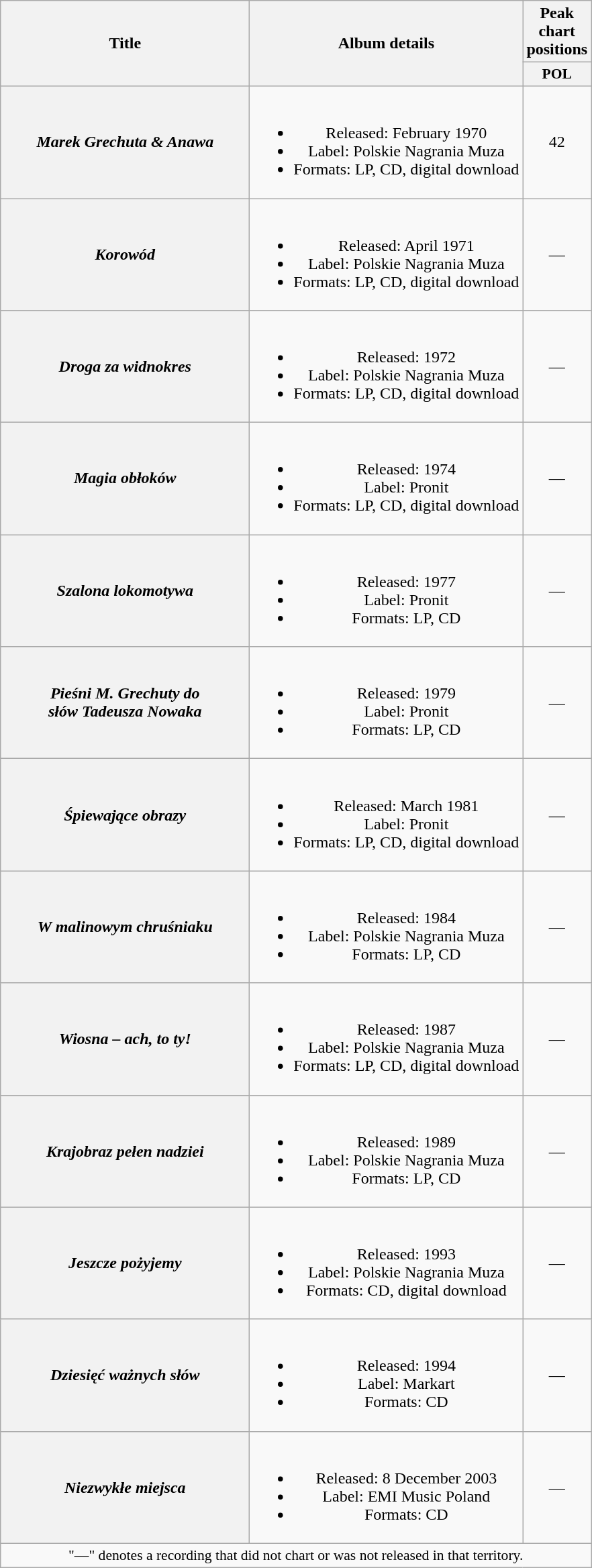<table class="wikitable plainrowheaders" style="text-align:center;">
<tr>
<th scope="col" rowspan="2" style="width:15em;">Title</th>
<th scope="col" rowspan="2">Album details</th>
<th scope="col">Peak chart positions</th>
</tr>
<tr>
<th scope="col" style="width:3em;font-size:90%;">POL<br></th>
</tr>
<tr>
<th scope="row"><em>Marek Grechuta & Anawa</em></th>
<td><br><ul><li>Released: February 1970</li><li>Label: Polskie Nagrania Muza</li><li>Formats: LP, CD, digital download</li></ul></td>
<td>42</td>
</tr>
<tr>
<th scope="row"><em>Korowód</em></th>
<td><br><ul><li>Released: April 1971</li><li>Label: Polskie Nagrania Muza</li><li>Formats: LP, CD, digital download</li></ul></td>
<td>—</td>
</tr>
<tr>
<th scope="row"><em>Droga za widnokres</em></th>
<td><br><ul><li>Released: 1972</li><li>Label: Polskie Nagrania Muza</li><li>Formats: LP, CD, digital download</li></ul></td>
<td>—</td>
</tr>
<tr>
<th scope="row"><em>Magia obłoków</em></th>
<td><br><ul><li>Released: 1974</li><li>Label: Pronit</li><li>Formats: LP, CD, digital download</li></ul></td>
<td>—</td>
</tr>
<tr>
<th scope="row"><em>Szalona lokomotywa</em></th>
<td><br><ul><li>Released: 1977</li><li>Label: Pronit</li><li>Formats: LP, CD</li></ul></td>
<td>—</td>
</tr>
<tr>
<th scope="row"><em>Pieśni M. Grechuty do<br>słów Tadeusza Nowaka</em></th>
<td><br><ul><li>Released: 1979</li><li>Label: Pronit</li><li>Formats: LP, CD</li></ul></td>
<td>—</td>
</tr>
<tr>
<th scope="row"><em>Śpiewające obrazy</em></th>
<td><br><ul><li>Released: March 1981</li><li>Label: Pronit</li><li>Formats: LP, CD, digital download</li></ul></td>
<td>—</td>
</tr>
<tr>
<th scope="row"><em>W malinowym chruśniaku</em></th>
<td><br><ul><li>Released: 1984</li><li>Label: Polskie Nagrania Muza</li><li>Formats: LP, CD</li></ul></td>
<td>—</td>
</tr>
<tr>
<th scope="row"><em>Wiosna – ach, to ty!</em></th>
<td><br><ul><li>Released: 1987</li><li>Label: Polskie Nagrania Muza</li><li>Formats: LP, CD, digital download</li></ul></td>
<td>—</td>
</tr>
<tr>
<th scope="row"><em>Krajobraz pełen nadziei</em></th>
<td><br><ul><li>Released: 1989</li><li>Label: Polskie Nagrania Muza</li><li>Formats: LP, CD</li></ul></td>
<td>—</td>
</tr>
<tr>
<th scope="row"><em>Jeszcze pożyjemy</em></th>
<td><br><ul><li>Released: 1993</li><li>Label: Polskie Nagrania Muza</li><li>Formats: CD, digital download</li></ul></td>
<td>—</td>
</tr>
<tr>
<th scope="row"><em>Dziesięć ważnych słów</em></th>
<td><br><ul><li>Released: 1994</li><li>Label: Markart</li><li>Formats: CD</li></ul></td>
<td>—</td>
</tr>
<tr>
<th scope="row"><em>Niezwykłe miejsca</em></th>
<td><br><ul><li>Released: 8 December 2003</li><li>Label: EMI Music Poland</li><li>Formats: CD</li></ul></td>
<td>—</td>
</tr>
<tr>
<td colspan="20" style="font-size:90%">"—" denotes a recording that did not chart or was not released in that territory.</td>
</tr>
</table>
